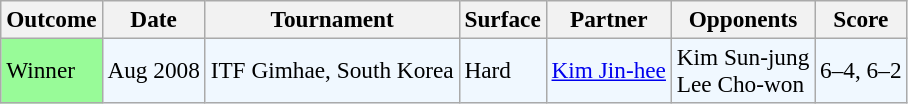<table class="sortable wikitable" style=font-size:97%>
<tr>
<th>Outcome</th>
<th>Date</th>
<th>Tournament</th>
<th>Surface</th>
<th>Partner</th>
<th>Opponents</th>
<th>Score</th>
</tr>
<tr style="background:#f0f8ff;">
<td style="background:#98fb98;">Winner</td>
<td>Aug 2008</td>
<td>ITF Gimhae, South Korea</td>
<td>Hard</td>
<td> <a href='#'>Kim Jin-hee</a></td>
<td> Kim Sun-jung <br>  Lee Cho-won</td>
<td>6–4, 6–2</td>
</tr>
</table>
